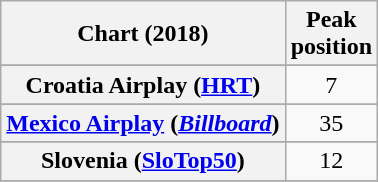<table class="wikitable sortable plainrowheaders" style="text-align:center">
<tr>
<th scope="col">Chart (2018)</th>
<th scope="col">Peak<br>position</th>
</tr>
<tr>
</tr>
<tr>
</tr>
<tr>
</tr>
<tr>
<th scope="row">Croatia Airplay (<a href='#'>HRT</a>)</th>
<td>7</td>
</tr>
<tr>
</tr>
<tr>
</tr>
<tr>
</tr>
<tr>
</tr>
<tr>
</tr>
<tr>
<th scope="row"><a href='#'>Mexico Airplay</a> (<em><a href='#'>Billboard</a></em>)</th>
<td>35</td>
</tr>
<tr>
</tr>
<tr>
<th scope="row">Slovenia (<a href='#'>SloTop50</a>)</th>
<td>12</td>
</tr>
<tr>
</tr>
<tr>
</tr>
<tr>
</tr>
<tr>
</tr>
</table>
